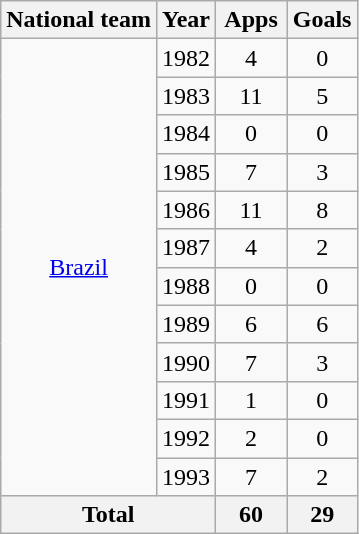<table class="wikitable" style="text-align:center">
<tr>
<th>National team</th>
<th>Year</th>
<th width="40">Apps</th>
<th width="40">Goals</th>
</tr>
<tr>
<td rowspan="12"><a href='#'>Brazil</a></td>
<td>1982</td>
<td>4</td>
<td>0</td>
</tr>
<tr>
<td>1983</td>
<td>11</td>
<td>5</td>
</tr>
<tr>
<td>1984</td>
<td>0</td>
<td>0</td>
</tr>
<tr>
<td>1985</td>
<td>7</td>
<td>3</td>
</tr>
<tr>
<td>1986</td>
<td>11</td>
<td>8</td>
</tr>
<tr>
<td>1987</td>
<td>4</td>
<td>2</td>
</tr>
<tr>
<td>1988</td>
<td>0</td>
<td>0</td>
</tr>
<tr>
<td>1989</td>
<td>6</td>
<td>6</td>
</tr>
<tr>
<td>1990</td>
<td>7</td>
<td>3</td>
</tr>
<tr>
<td>1991</td>
<td>1</td>
<td>0</td>
</tr>
<tr>
<td>1992</td>
<td>2</td>
<td>0</td>
</tr>
<tr>
<td>1993</td>
<td>7</td>
<td>2</td>
</tr>
<tr>
<th colspan="2">Total</th>
<th>60</th>
<th>29</th>
</tr>
</table>
